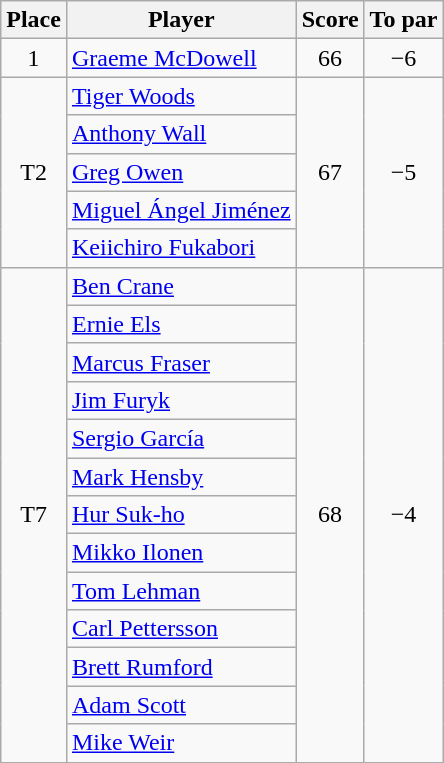<table class="wikitable">
<tr>
<th>Place</th>
<th>Player</th>
<th>Score</th>
<th>To par</th>
</tr>
<tr>
<td align=center>1</td>
<td> <a href='#'>Graeme McDowell</a></td>
<td align=center>66</td>
<td align=center>−6</td>
</tr>
<tr>
<td rowspan="5" style="text-align:center;">T2</td>
<td> <a href='#'>Tiger Woods</a></td>
<td rowspan="5" style="text-align:center;">67</td>
<td rowspan="5" style="text-align:center;">−5</td>
</tr>
<tr>
<td> <a href='#'>Anthony Wall</a></td>
</tr>
<tr>
<td> <a href='#'>Greg Owen</a></td>
</tr>
<tr>
<td> <a href='#'>Miguel Ángel Jiménez</a></td>
</tr>
<tr>
<td> <a href='#'>Keiichiro Fukabori</a></td>
</tr>
<tr>
<td rowspan="13" style="text-align:center;">T7</td>
<td> <a href='#'>Ben Crane</a></td>
<td rowspan="13" style="text-align:center;">68</td>
<td rowspan="13" style="text-align:center;">−4</td>
</tr>
<tr>
<td> <a href='#'>Ernie Els</a></td>
</tr>
<tr>
<td> <a href='#'>Marcus Fraser</a></td>
</tr>
<tr>
<td> <a href='#'>Jim Furyk</a></td>
</tr>
<tr>
<td> <a href='#'>Sergio García</a></td>
</tr>
<tr>
<td> <a href='#'>Mark Hensby</a></td>
</tr>
<tr>
<td> <a href='#'>Hur Suk-ho</a></td>
</tr>
<tr>
<td> <a href='#'>Mikko Ilonen</a></td>
</tr>
<tr>
<td> <a href='#'>Tom Lehman</a></td>
</tr>
<tr>
<td> <a href='#'>Carl Pettersson</a></td>
</tr>
<tr>
<td> <a href='#'>Brett Rumford</a></td>
</tr>
<tr>
<td> <a href='#'>Adam Scott</a></td>
</tr>
<tr>
<td> <a href='#'>Mike Weir</a></td>
</tr>
</table>
